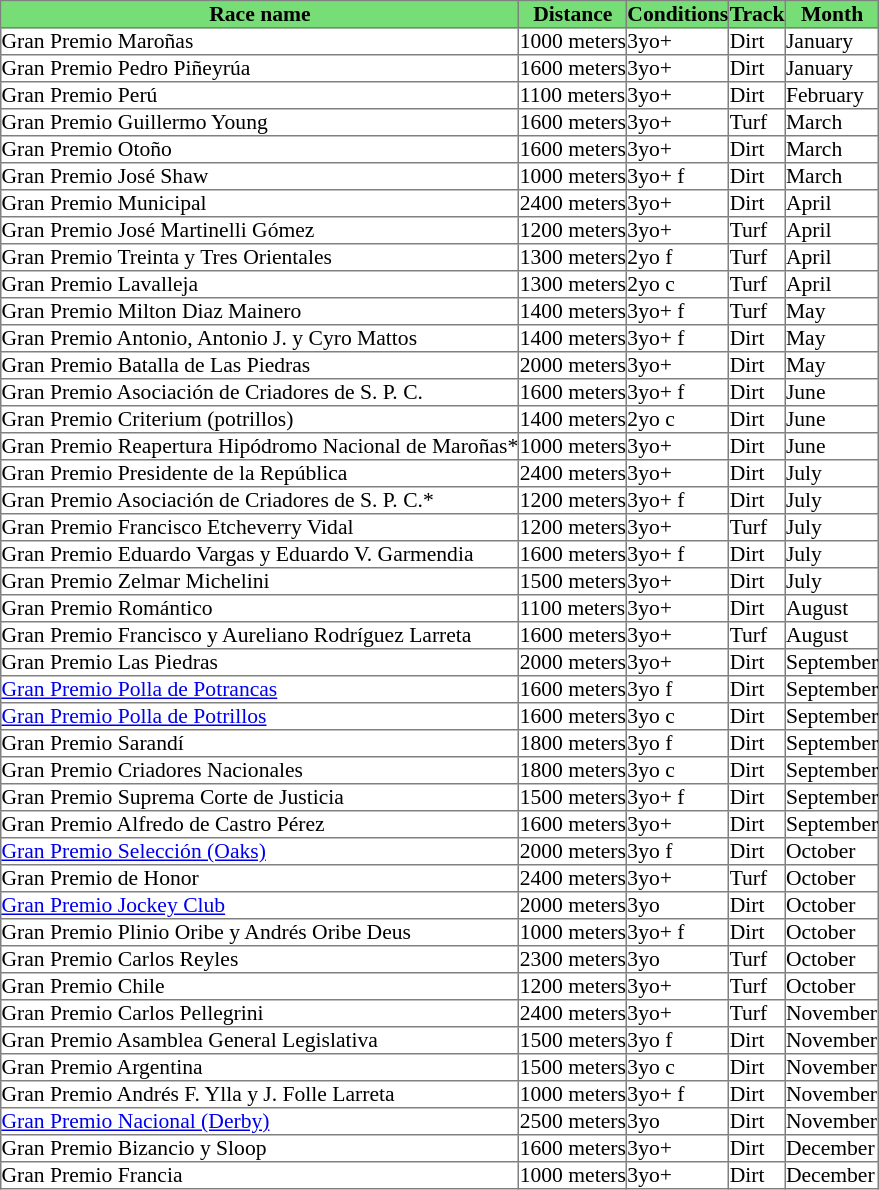<table class = "sortable" | border="1" cellpadding="0" style="border-collapse: collapse; font-size:90%">
<tr bgcolor="#77dd77" align="center">
<th>Race name</th>
<th>Distance</th>
<th>Conditions</th>
<th>Track</th>
<th>Month</th>
</tr>
<tr>
<td>Gran Premio Maroñas</td>
<td>1000 meters</td>
<td>3yo+</td>
<td>Dirt</td>
<td>January</td>
</tr>
<tr>
<td>Gran Premio Pedro Piñeyrúa</td>
<td>1600 meters</td>
<td>3yo+</td>
<td>Dirt</td>
<td>January</td>
</tr>
<tr>
<td>Gran Premio Perú</td>
<td>1100 meters</td>
<td>3yo+</td>
<td>Dirt</td>
<td>February</td>
</tr>
<tr>
<td>Gran Premio Guillermo Young</td>
<td>1600 meters</td>
<td>3yo+</td>
<td>Turf</td>
<td>March</td>
</tr>
<tr>
<td>Gran Premio Otoño</td>
<td>1600 meters</td>
<td>3yo+</td>
<td>Dirt</td>
<td>March</td>
</tr>
<tr>
<td>Gran Premio José Shaw</td>
<td>1000 meters</td>
<td>3yo+ f</td>
<td>Dirt</td>
<td>March</td>
</tr>
<tr>
<td>Gran Premio Municipal</td>
<td>2400 meters</td>
<td>3yo+</td>
<td>Dirt</td>
<td>April</td>
</tr>
<tr>
<td>Gran Premio José Martinelli Gómez</td>
<td>1200 meters</td>
<td>3yo+</td>
<td>Turf</td>
<td>April</td>
</tr>
<tr>
<td>Gran Premio Treinta y Tres Orientales</td>
<td>1300 meters</td>
<td>2yo f</td>
<td>Turf</td>
<td>April</td>
</tr>
<tr>
<td>Gran Premio Lavalleja</td>
<td>1300 meters</td>
<td>2yo c</td>
<td>Turf</td>
<td>April</td>
</tr>
<tr>
<td>Gran Premio Milton Diaz Mainero</td>
<td>1400 meters</td>
<td>3yo+ f</td>
<td>Turf</td>
<td>May</td>
</tr>
<tr>
<td>Gran Premio Antonio, Antonio J. y Cyro Mattos</td>
<td>1400 meters</td>
<td>3yo+ f</td>
<td>Dirt</td>
<td>May</td>
</tr>
<tr>
<td>Gran Premio Batalla de Las Piedras</td>
<td>2000 meters</td>
<td>3yo+</td>
<td>Dirt</td>
<td>May</td>
</tr>
<tr>
<td>Gran Premio Asociación de Criadores de S. P. C.</td>
<td>1600 meters</td>
<td>3yo+ f</td>
<td>Dirt</td>
<td>June</td>
</tr>
<tr>
<td>Gran Premio Criterium (potrillos)</td>
<td>1400 meters</td>
<td>2yo c</td>
<td>Dirt</td>
<td>June</td>
</tr>
<tr>
<td>Gran Premio Reapertura Hipódromo Nacional de Maroñas*</td>
<td>1000 meters</td>
<td>3yo+</td>
<td>Dirt</td>
<td>June</td>
</tr>
<tr>
<td>Gran Premio Presidente de la República</td>
<td>2400 meters</td>
<td>3yo+</td>
<td>Dirt</td>
<td>July</td>
</tr>
<tr>
<td>Gran Premio Asociación de Criadores de S. P. C.*</td>
<td>1200 meters</td>
<td>3yo+ f</td>
<td>Dirt</td>
<td>July</td>
</tr>
<tr>
<td>Gran Premio Francisco Etcheverry Vidal</td>
<td>1200 meters</td>
<td>3yo+</td>
<td>Turf</td>
<td>July</td>
</tr>
<tr>
<td>Gran Premio Eduardo Vargas y Eduardo V. Garmendia</td>
<td>1600 meters</td>
<td>3yo+ f</td>
<td>Dirt</td>
<td>July</td>
</tr>
<tr>
<td>Gran Premio Zelmar Michelini</td>
<td>1500 meters</td>
<td>3yo+</td>
<td>Dirt</td>
<td>July</td>
</tr>
<tr>
<td>Gran Premio Romántico</td>
<td>1100 meters</td>
<td>3yo+</td>
<td>Dirt</td>
<td>August</td>
</tr>
<tr>
<td>Gran Premio Francisco y Aureliano Rodríguez Larreta</td>
<td>1600 meters</td>
<td>3yo+</td>
<td>Turf</td>
<td>August</td>
</tr>
<tr>
<td>Gran Premio Las Piedras</td>
<td>2000 meters</td>
<td>3yo+</td>
<td>Dirt</td>
<td>September</td>
</tr>
<tr>
<td><a href='#'>Gran Premio Polla de Potrancas</a></td>
<td>1600 meters</td>
<td>3yo f</td>
<td>Dirt</td>
<td>September</td>
</tr>
<tr>
<td><a href='#'>Gran Premio Polla de Potrillos</a></td>
<td>1600 meters</td>
<td>3yo c</td>
<td>Dirt</td>
<td>September</td>
</tr>
<tr>
<td>Gran Premio Sarandí</td>
<td>1800 meters</td>
<td>3yo f</td>
<td>Dirt</td>
<td>September</td>
</tr>
<tr>
<td>Gran Premio Criadores Nacionales</td>
<td>1800 meters</td>
<td>3yo c</td>
<td>Dirt</td>
<td>September</td>
</tr>
<tr>
<td>Gran Premio Suprema Corte de Justicia</td>
<td>1500 meters</td>
<td>3yo+ f</td>
<td>Dirt</td>
<td>September</td>
</tr>
<tr>
<td>Gran Premio Alfredo de Castro Pérez</td>
<td>1600 meters</td>
<td>3yo+</td>
<td>Dirt</td>
<td>September</td>
</tr>
<tr>
<td><a href='#'>Gran Premio Selección (Oaks)</a></td>
<td>2000 meters</td>
<td>3yo f</td>
<td>Dirt</td>
<td>October</td>
</tr>
<tr>
<td>Gran Premio de Honor</td>
<td>2400 meters</td>
<td>3yo+</td>
<td>Turf</td>
<td>October</td>
</tr>
<tr>
<td><a href='#'>Gran Premio Jockey Club</a></td>
<td>2000 meters</td>
<td>3yo</td>
<td>Dirt</td>
<td>October</td>
</tr>
<tr>
<td>Gran Premio Plinio Oribe y Andrés Oribe Deus</td>
<td>1000 meters</td>
<td>3yo+ f</td>
<td>Dirt</td>
<td>October</td>
</tr>
<tr>
<td>Gran Premio Carlos Reyles</td>
<td>2300 meters</td>
<td>3yo</td>
<td>Turf</td>
<td>October</td>
</tr>
<tr>
<td>Gran Premio Chile</td>
<td>1200 meters</td>
<td>3yo+</td>
<td>Turf</td>
<td>October</td>
</tr>
<tr>
<td>Gran Premio Carlos Pellegrini</td>
<td>2400 meters</td>
<td>3yo+</td>
<td>Turf</td>
<td>November</td>
</tr>
<tr>
<td>Gran Premio Asamblea General Legislativa</td>
<td>1500 meters</td>
<td>3yo f</td>
<td>Dirt</td>
<td>November</td>
</tr>
<tr>
<td>Gran Premio Argentina</td>
<td>1500 meters</td>
<td>3yo c</td>
<td>Dirt</td>
<td>November</td>
</tr>
<tr>
<td>Gran Premio Andrés F. Ylla y J. Folle Larreta</td>
<td>1000 meters</td>
<td>3yo+ f</td>
<td>Dirt</td>
<td>November</td>
</tr>
<tr>
<td><a href='#'>Gran Premio Nacional (Derby)</a></td>
<td>2500 meters</td>
<td>3yo</td>
<td>Dirt</td>
<td>November</td>
</tr>
<tr>
<td>Gran Premio Bizancio y Sloop</td>
<td>1600 meters</td>
<td>3yo+</td>
<td>Dirt</td>
<td>December</td>
</tr>
<tr>
<td>Gran Premio Francia</td>
<td>1000 meters</td>
<td>3yo+</td>
<td>Dirt</td>
<td>December</td>
</tr>
</table>
